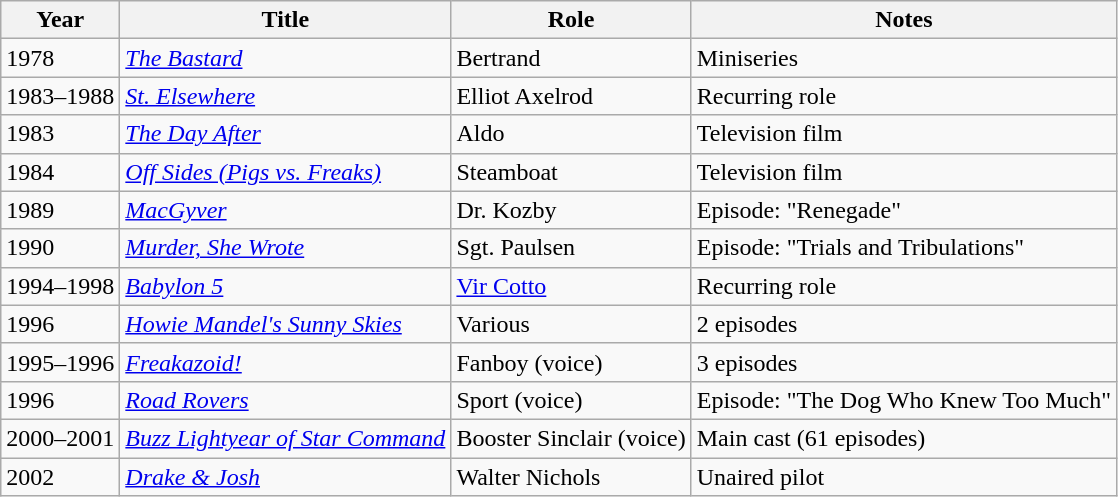<table class="wikitable sortable">
<tr>
<th>Year</th>
<th>Title</th>
<th>Role</th>
<th>Notes</th>
</tr>
<tr>
<td>1978</td>
<td data-sort-value="Bastard, The"><em><a href='#'>The Bastard</a></em></td>
<td>Bertrand</td>
<td>Miniseries</td>
</tr>
<tr>
<td>1983–1988</td>
<td><em><a href='#'>St. Elsewhere</a></em></td>
<td>Elliot Axelrod</td>
<td>Recurring role</td>
</tr>
<tr>
<td>1983</td>
<td data-sort-value="Day After, The"><em><a href='#'>The Day After</a></em></td>
<td>Aldo</td>
<td>Television film</td>
</tr>
<tr>
<td>1984</td>
<td><em><a href='#'>Off Sides (Pigs vs. Freaks)</a></em></td>
<td>Steamboat</td>
<td>Television film</td>
</tr>
<tr>
<td>1989</td>
<td><em><a href='#'>MacGyver</a></em></td>
<td>Dr. Kozby</td>
<td>Episode: "Renegade"</td>
</tr>
<tr>
<td>1990</td>
<td><em><a href='#'>Murder, She Wrote</a></em></td>
<td>Sgt. Paulsen</td>
<td>Episode: "Trials and Tribulations"</td>
</tr>
<tr>
<td>1994–1998</td>
<td><em><a href='#'>Babylon 5</a></em></td>
<td><a href='#'>Vir Cotto</a></td>
<td>Recurring role</td>
</tr>
<tr>
<td>1996</td>
<td><em><a href='#'>Howie Mandel's Sunny Skies</a></em></td>
<td>Various</td>
<td>2 episodes</td>
</tr>
<tr>
<td>1995–1996</td>
<td><em><a href='#'>Freakazoid!</a></em></td>
<td>Fanboy (voice)</td>
<td>3 episodes</td>
</tr>
<tr>
<td>1996</td>
<td><em><a href='#'>Road Rovers</a></em></td>
<td>Sport (voice)</td>
<td>Episode: "The Dog Who Knew Too Much"</td>
</tr>
<tr>
<td>2000–2001</td>
<td><em><a href='#'>Buzz Lightyear of Star Command</a></em></td>
<td>Booster Sinclair (voice)</td>
<td>Main cast  (61 episodes)</td>
</tr>
<tr>
<td>2002</td>
<td><em><a href='#'>Drake & Josh</a></em></td>
<td>Walter Nichols</td>
<td>Unaired pilot</td>
</tr>
</table>
